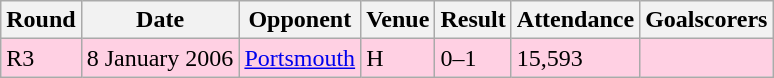<table class="wikitable">
<tr>
<th>Round</th>
<th>Date</th>
<th>Opponent</th>
<th>Venue</th>
<th>Result</th>
<th>Attendance</th>
<th>Goalscorers</th>
</tr>
<tr style="background-color: #ffd0e3;">
<td>R3</td>
<td>8 January 2006</td>
<td><a href='#'>Portsmouth</a></td>
<td>H</td>
<td>0–1</td>
<td>15,593</td>
<td></td>
</tr>
</table>
